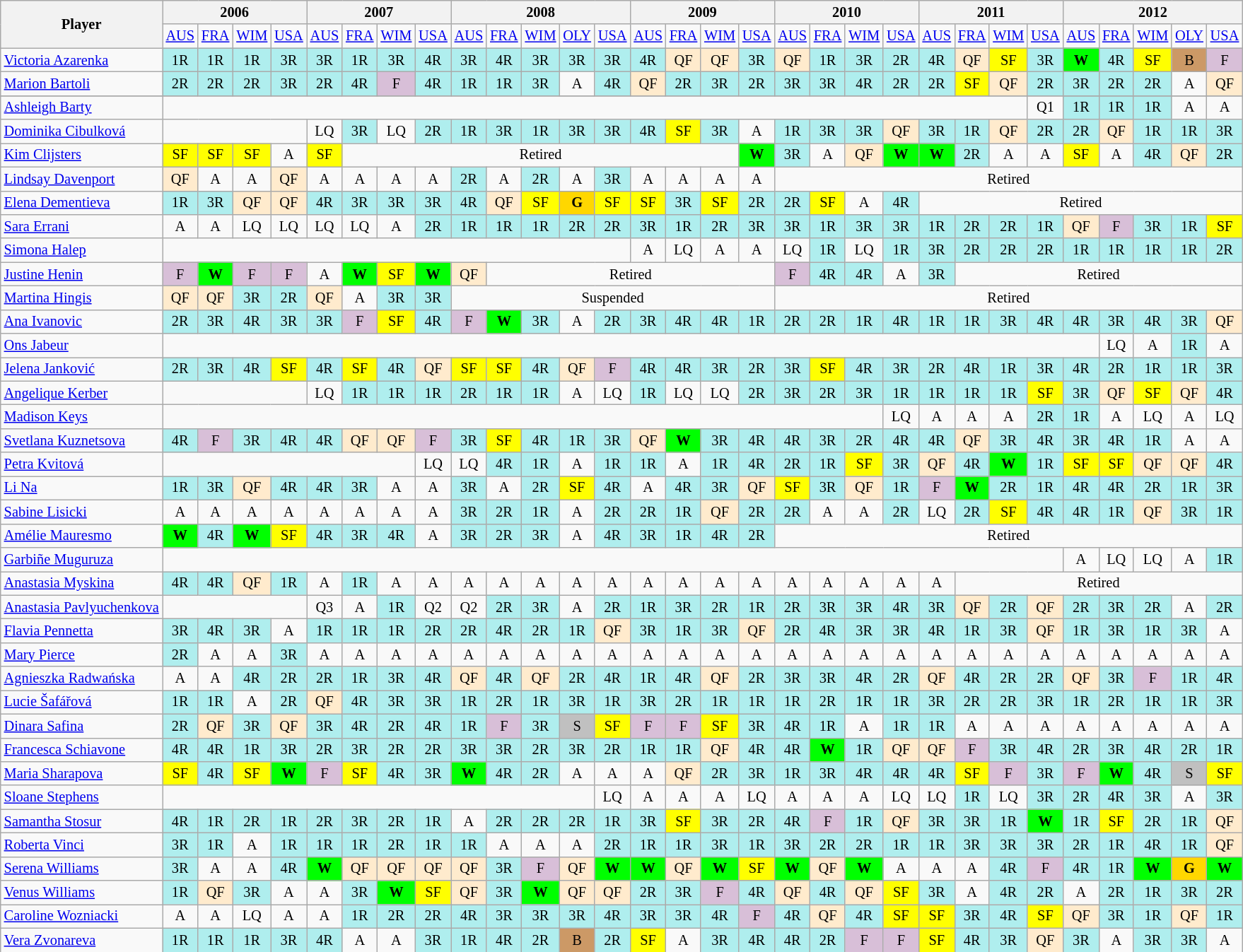<table class="wikitable" style="font-size:85%;">
<tr>
<th rowspan="2">Player</th>
<th colspan="4">2006</th>
<th colspan="4">2007</th>
<th colspan="5">2008</th>
<th colspan="4">2009</th>
<th colspan="4">2010</th>
<th colspan="4">2011</th>
<th colspan="5">2012</th>
</tr>
<tr>
<td><a href='#'>AUS</a></td>
<td><a href='#'>FRA</a></td>
<td><a href='#'>WIM</a></td>
<td><a href='#'>USA</a></td>
<td><a href='#'>AUS</a></td>
<td><a href='#'>FRA</a></td>
<td><a href='#'>WIM</a></td>
<td><a href='#'>USA</a></td>
<td><a href='#'>AUS</a></td>
<td><a href='#'>FRA</a></td>
<td><a href='#'>WIM</a></td>
<td><a href='#'>OLY</a></td>
<td><a href='#'>USA</a></td>
<td><a href='#'>AUS</a></td>
<td><a href='#'>FRA</a></td>
<td><a href='#'>WIM</a></td>
<td><a href='#'>USA</a></td>
<td><a href='#'>AUS</a></td>
<td><a href='#'>FRA</a></td>
<td><a href='#'>WIM</a></td>
<td><a href='#'>USA</a></td>
<td><a href='#'>AUS</a></td>
<td><a href='#'>FRA</a></td>
<td><a href='#'>WIM</a></td>
<td><a href='#'>USA</a></td>
<td><a href='#'>AUS</a></td>
<td><a href='#'>FRA</a></td>
<td><a href='#'>WIM</a></td>
<td><a href='#'>OLY</a></td>
<td><a href='#'>USA</a></td>
</tr>
<tr align="center">
<td align="left"> <a href='#'>Victoria Azarenka</a></td>
<td style="background:#afeeee;">1R</td>
<td style="background:#afeeee;">1R</td>
<td style="background:#afeeee;">1R</td>
<td style="background:#afeeee;">3R</td>
<td style="background:#afeeee;">3R</td>
<td style="background:#afeeee;">1R</td>
<td style="background:#afeeee;">3R</td>
<td style="background:#afeeee;">4R</td>
<td style="background:#afeeee;">3R</td>
<td style="background:#afeeee;">4R</td>
<td style="background:#afeeee;">3R</td>
<td style="background:#afeeee;">3R</td>
<td style="background:#afeeee;">3R</td>
<td style="background:#afeeee;">4R</td>
<td style="background:#ffebcd;">QF</td>
<td style="background:#ffebcd;">QF</td>
<td style="background:#afeeee;">3R</td>
<td style="background:#ffebcd;">QF</td>
<td style="background:#afeeee;">1R</td>
<td style="background:#afeeee;">3R</td>
<td style="background:#afeeee;">2R</td>
<td style="background:#afeeee;">4R</td>
<td style="background:#ffebcd;">QF</td>
<td style="background:yellow;">SF</td>
<td style="background:#afeeee;">3R</td>
<td style="background:#00ff00;"><strong>W</strong></td>
<td style="background:#afeeee;">4R</td>
<td style="background:yellow;">SF</td>
<td style="background:#cc9966;">B</td>
<td style="background:#D8BFD8;">F</td>
</tr>
<tr align="center">
<td align="left"> <a href='#'>Marion Bartoli</a></td>
<td style="background:#afeeee;">2R</td>
<td style="background:#afeeee;">2R</td>
<td style="background:#afeeee;">2R</td>
<td style="background:#afeeee;">3R</td>
<td style="background:#afeeee;">2R</td>
<td style="background:#afeeee;">4R</td>
<td style="background:#D8BFD8;">F</td>
<td style="background:#afeeee;">4R</td>
<td style="background:#afeeee;">1R</td>
<td style="background:#afeeee;">1R</td>
<td style="background:#afeeee;">3R</td>
<td>A</td>
<td style="background:#afeeee;">4R</td>
<td style="background:#ffebcd;">QF</td>
<td style="background:#afeeee;">2R</td>
<td style="background:#afeeee;">3R</td>
<td style="background:#afeeee;">2R</td>
<td style="background:#afeeee;">3R</td>
<td style="background:#afeeee;">3R</td>
<td style="background:#afeeee;">4R</td>
<td style="background:#afeeee;">2R</td>
<td style="background:#afeeee;">2R</td>
<td style="background:yellow;">SF</td>
<td style="background:#ffebcd;">QF</td>
<td style="background:#afeeee;">2R</td>
<td style="background:#afeeee;">3R</td>
<td style="background:#afeeee;">2R</td>
<td style="background:#afeeee;">2R</td>
<td>A</td>
<td style="background:#ffebcd;">QF</td>
</tr>
<tr align="center">
</tr>
<tr align="center">
<td align="left"> <a href='#'>Ashleigh Barty</a></td>
<td colspan="24"></td>
<td>Q1</td>
<td style="background:#afeeee;">1R</td>
<td style="background:#afeeee;">1R</td>
<td style="background:#afeeee;">1R</td>
<td>A</td>
<td>A</td>
</tr>
<tr align="center">
<td align="left"> <a href='#'>Dominika Cibulková</a></td>
<td colspan="4"></td>
<td>LQ</td>
<td bgcolor=afeeee>3R</td>
<td>LQ</td>
<td bgcolor=afeeee>2R</td>
<td bgcolor=afeeee>1R</td>
<td bgcolor=afeeee>3R</td>
<td bgcolor=afeeee>1R</td>
<td bgcolor=afeeee>3R</td>
<td bgcolor=afeeee>3R</td>
<td bgcolor=afeeee>4R</td>
<td bgcolor=yellow>SF</td>
<td bgcolor=afeeee>3R</td>
<td>A</td>
<td bgcolor=afeeee>1R</td>
<td bgcolor=afeeee>3R</td>
<td bgcolor=afeeee>3R</td>
<td bgcolor=ffebcd>QF</td>
<td bgcolor=afeeee>3R</td>
<td bgcolor=afeeee>1R</td>
<td bgcolor=ffebcd>QF</td>
<td bgcolor=afeeee>2R</td>
<td bgcolor=afeeee>2R</td>
<td bgcolor=ffebcd>QF</td>
<td bgcolor=afeeee>1R</td>
<td bgcolor=afeeee>1R</td>
<td bgcolor=afeeee>3R</td>
</tr>
<tr align="center">
<td align="left"> <a href='#'>Kim Clijsters</a></td>
<td style="background:yellow;">SF</td>
<td style="background:yellow;">SF</td>
<td style="background:yellow;">SF</td>
<td>A</td>
<td style="background:yellow;">SF</td>
<td colspan="11">Retired</td>
<td style="background:#00ff00;"><strong>W</strong></td>
<td style="background:#afeeee;">3R</td>
<td>A</td>
<td style="background:#ffebcd;">QF</td>
<td style="background:#00ff00;"><strong>W</strong></td>
<td style="background:#00ff00;"><strong>W</strong></td>
<td style="background:#afeeee;">2R</td>
<td>A</td>
<td>A</td>
<td style="background:yellow;">SF</td>
<td>A</td>
<td style="background:#afeeee;">4R</td>
<td style="background:#ffebcd;">QF</td>
<td style="background:#afeeee;">2R</td>
</tr>
<tr align="center">
<td align="left"> <a href='#'>Lindsay Davenport</a></td>
<td style="background:#ffebcd;">QF</td>
<td>A</td>
<td>A</td>
<td style="background:#ffebcd;">QF</td>
<td>A</td>
<td>A</td>
<td>A</td>
<td>A</td>
<td style="background:#afeeee;">2R</td>
<td>A</td>
<td style="background:#afeeee;">2R</td>
<td>A</td>
<td style="background:#afeeee;">3R</td>
<td>A</td>
<td>A</td>
<td>A</td>
<td>A</td>
<td colspan="13">Retired</td>
</tr>
<tr align="center">
<td align="left"> <a href='#'>Elena Dementieva</a></td>
<td style="background:#afeeee;">1R</td>
<td style="background:#afeeee;">3R</td>
<td style="background:#ffebcd;">QF</td>
<td style="background:#ffebcd;">QF</td>
<td style="background:#afeeee;">4R</td>
<td style="background:#afeeee;">3R</td>
<td style="background:#afeeee;">3R</td>
<td style="background:#afeeee;">3R</td>
<td style="background:#afeeee;">4R</td>
<td style="background:#ffebcd;">QF</td>
<td style="background:yellow;">SF</td>
<td style="background:gold;"><strong>G</strong></td>
<td style="background:yellow;">SF</td>
<td style="background:yellow;">SF</td>
<td style="background:#afeeee;">3R</td>
<td style="background:yellow;">SF</td>
<td style="background:#afeeee;">2R</td>
<td style="background:#afeeee;">2R</td>
<td style="background:yellow;">SF</td>
<td>A</td>
<td style="background:#afeeee;">4R</td>
<td colspan="9">Retired</td>
</tr>
<tr align="center">
<td align="left"> <a href='#'>Sara Errani</a></td>
<td>A</td>
<td>A</td>
<td>LQ</td>
<td>LQ</td>
<td>LQ</td>
<td>LQ</td>
<td>A</td>
<td style="background:#afeeee;">2R</td>
<td style="background:#afeeee;">1R</td>
<td style="background:#afeeee;">1R</td>
<td style="background:#afeeee;">1R</td>
<td style="background:#afeeee;">2R</td>
<td style="background:#afeeee;">2R</td>
<td style="background:#afeeee;">3R</td>
<td style="background:#afeeee;">1R</td>
<td style="background:#afeeee;">2R</td>
<td style="background:#afeeee;">3R</td>
<td style="background:#afeeee;">3R</td>
<td style="background:#afeeee;">1R</td>
<td style="background:#afeeee;">3R</td>
<td style="background:#afeeee;">3R</td>
<td style="background:#afeeee;">1R</td>
<td style="background:#afeeee;">2R</td>
<td style="background:#afeeee;">2R</td>
<td style="background:#afeeee;">1R</td>
<td style="background:#ffebcd;">QF</td>
<td style="background:#D8BFD8;">F</td>
<td style="background:#afeeee;">3R</td>
<td style="background:#afeeee;">1R</td>
<td style="background:yellow;">SF</td>
</tr>
<tr align="center">
<td align="left"> <a href='#'>Simona Halep</a></td>
<td colspan="13"></td>
<td>A</td>
<td>LQ</td>
<td>A</td>
<td>A</td>
<td>LQ</td>
<td bgcolor=afeeee>1R</td>
<td>LQ</td>
<td bgcolor=afeeee>1R</td>
<td bgcolor=afeeee>3R</td>
<td bgcolor=afeeee>2R</td>
<td bgcolor=afeeee>2R</td>
<td bgcolor=afeeee>2R</td>
<td bgcolor=afeeee>1R</td>
<td bgcolor=afeeee>1R</td>
<td bgcolor=afeeee>1R</td>
<td bgcolor=afeeee>1R</td>
<td bgcolor=afeeee>2R</td>
</tr>
<tr align="center">
<td align="left"> <a href='#'>Justine Henin</a></td>
<td style="background:#D8BFD8;">F</td>
<td style="background:#00ff00;"><strong>W</strong></td>
<td style="background:#D8BFD8;">F</td>
<td style="background:#D8BFD8;">F</td>
<td>A</td>
<td style="background:#00ff00;"><strong>W</strong></td>
<td style="background:yellow;">SF</td>
<td style="background:#00ff00;"><strong>W</strong></td>
<td style="background:#ffebcd;">QF</td>
<td colspan="8">Retired</td>
<td style="background:#D8BFD8;">F</td>
<td style="background:#afeeee;">4R</td>
<td style="background:#afeeee;">4R</td>
<td>A</td>
<td style="background:#afeeee;">3R</td>
<td colspan="8">Retired</td>
</tr>
<tr align="center">
<td align="left"> <a href='#'>Martina Hingis</a></td>
<td style="background:#ffebcd;">QF</td>
<td style="background:#ffebcd;">QF</td>
<td style="background:#afeeee;">3R</td>
<td style="background:#afeeee;">2R</td>
<td style="background:#ffebcd;">QF</td>
<td>A</td>
<td style="background:#afeeee;">3R</td>
<td style="background:#afeeee;">3R</td>
<td colspan="9">Suspended</td>
<td colspan="13">Retired</td>
</tr>
<tr align="center">
<td align="left"> <a href='#'>Ana Ivanovic</a></td>
<td style="background:#afeeee;">2R</td>
<td style="background:#afeeee;">3R</td>
<td style="background:#afeeee;">4R</td>
<td style="background:#afeeee;">3R</td>
<td style="background:#afeeee;">3R</td>
<td style="background:#D8BFD8;">F</td>
<td style="background:yellow;">SF</td>
<td style="background:#afeeee;">4R</td>
<td style="background:#D8BFD8;">F</td>
<td style="background:#00ff00;"><strong>W</strong></td>
<td style="background:#afeeee;">3R</td>
<td>A</td>
<td style="background:#afeeee;">2R</td>
<td style="background:#afeeee;">3R</td>
<td style="background:#afeeee;">4R</td>
<td style="background:#afeeee;">4R</td>
<td style="background:#afeeee;">1R</td>
<td style="background:#afeeee;">2R</td>
<td style="background:#afeeee;">2R</td>
<td style="background:#afeeee;">1R</td>
<td style="background:#afeeee;">4R</td>
<td style="background:#afeeee;">1R</td>
<td style="background:#afeeee;">1R</td>
<td style="background:#afeeee;">3R</td>
<td style="background:#afeeee;">4R</td>
<td style="background:#afeeee;">4R</td>
<td style="background:#afeeee;">3R</td>
<td style="background:#afeeee;">4R</td>
<td style="background:#afeeee;">3R</td>
<td style="background:#ffebcd;">QF</td>
</tr>
<tr align="center">
<td align="left"> <a href='#'>Ons Jabeur</a></td>
<td colspan="26"></td>
<td>LQ</td>
<td>A</td>
<td style="background:#afeeee;">1R</td>
<td>A</td>
</tr>
<tr align="center">
<td align="left"> <a href='#'>Jelena Janković</a></td>
<td style="background:#afeeee;">2R</td>
<td style="background:#afeeee;">3R</td>
<td style="background:#afeeee;">4R</td>
<td style="background:yellow;">SF</td>
<td style="background:#afeeee;">4R</td>
<td style="background:yellow;">SF</td>
<td style="background:#afeeee;">4R</td>
<td style="background:#ffebcd;">QF</td>
<td style="background:yellow;">SF</td>
<td style="background:yellow;">SF</td>
<td style="background:#afeeee;">4R</td>
<td style="background:#ffebcd;">QF</td>
<td style="background:#D8BFD8;">F</td>
<td style="background:#afeeee;">4R</td>
<td style="background:#afeeee;">4R</td>
<td style="background:#afeeee;">3R</td>
<td style="background:#afeeee;">2R</td>
<td style="background:#afeeee;">3R</td>
<td style="background:yellow;">SF</td>
<td style="background:#afeeee;">4R</td>
<td style="background:#afeeee;">3R</td>
<td style="background:#afeeee;">2R</td>
<td style="background:#afeeee;">4R</td>
<td style="background:#afeeee;">1R</td>
<td style="background:#afeeee;">3R</td>
<td style="background:#afeeee;">4R</td>
<td style="background:#afeeee;">2R</td>
<td style="background:#afeeee;">1R</td>
<td style="background:#afeeee;">1R</td>
<td style="background:#afeeee;">3R</td>
</tr>
<tr align="center">
<td align="left"> <a href='#'>Angelique Kerber</a></td>
<td colspan="4"></td>
<td>LQ</td>
<td style="background:#afeeee;">1R</td>
<td style="background:#afeeee;">1R</td>
<td style="background:#afeeee;">1R</td>
<td style="background:#afeeee;">2R</td>
<td style="background:#afeeee;">1R</td>
<td style="background:#afeeee;">1R</td>
<td>A</td>
<td>LQ</td>
<td style="background:#afeeee;">1R</td>
<td>LQ</td>
<td>LQ</td>
<td style="background:#afeeee;">2R</td>
<td style="background:#afeeee;">3R</td>
<td style="background:#afeeee;">2R</td>
<td style="background:#afeeee;">3R</td>
<td style="background:#afeeee;">1R</td>
<td style="background:#afeeee;">1R</td>
<td style="background:#afeeee;">1R</td>
<td style="background:#afeeee;">1R</td>
<td style="background:yellow;">SF</td>
<td style="background:#afeeee;">3R</td>
<td style="background:#ffebcd;">QF</td>
<td style="background:yellow;">SF</td>
<td style="background:#ffebcd;">QF</td>
<td style="background:#afeeee;">4R</td>
</tr>
<tr align="center">
<td align="left"> <a href='#'>Madison Keys</a></td>
<td colspan="20"></td>
<td>LQ</td>
<td>A</td>
<td>A</td>
<td>A</td>
<td style="background:#afeeee;">2R</td>
<td style="background:#afeeee;">1R</td>
<td>A</td>
<td>LQ</td>
<td>A</td>
<td>LQ</td>
</tr>
<tr align="center">
<td align="left"> <a href='#'>Svetlana Kuznetsova</a></td>
<td style="background:#afeeee;">4R</td>
<td style="background:#D8BFD8;">F</td>
<td style="background:#afeeee;">3R</td>
<td style="background:#afeeee;">4R</td>
<td style="background:#afeeee;">4R</td>
<td style="background:#ffebcd;">QF</td>
<td style="background:#ffebcd;">QF</td>
<td style="background:#D8BFD8;">F</td>
<td style="background:#afeeee;">3R</td>
<td style="background:yellow;">SF</td>
<td style="background:#afeeee;">4R</td>
<td style="background:#afeeee;">1R</td>
<td style="background:#afeeee;">3R</td>
<td style="background:#ffebcd;">QF</td>
<td style="background:#00ff00;"><strong>W</strong></td>
<td style="background:#afeeee;">3R</td>
<td style="background:#afeeee;">4R</td>
<td style="background:#afeeee;">4R</td>
<td style="background:#afeeee;">3R</td>
<td style="background:#afeeee;">2R</td>
<td style="background:#afeeee;">4R</td>
<td style="background:#afeeee;">4R</td>
<td style="background:#ffebcd;">QF</td>
<td style="background:#afeeee;">3R</td>
<td style="background:#afeeee;">4R</td>
<td style="background:#afeeee;">3R</td>
<td style="background:#afeeee;">4R</td>
<td style="background:#afeeee;">1R</td>
<td>A</td>
<td>A</td>
</tr>
<tr align="center">
<td align="left"> <a href='#'>Petra Kvitová</a></td>
<td colspan="7"></td>
<td>LQ</td>
<td>LQ</td>
<td style="background:#afeeee;">4R</td>
<td style="background:#afeeee;">1R</td>
<td>A</td>
<td style="background:#afeeee;">1R</td>
<td style="background:#afeeee;">1R</td>
<td>A</td>
<td style="background:#afeeee;">1R</td>
<td style="background:#afeeee;">4R</td>
<td style="background:#afeeee;">2R</td>
<td style="background:#afeeee;">1R</td>
<td style="background:yellow;">SF</td>
<td style="background:#afeeee;">3R</td>
<td style="background:#ffebcd;">QF</td>
<td style="background:#afeeee;">4R</td>
<td style="background:#00ff00;"><strong>W</strong></td>
<td style="background:#afeeee;">1R</td>
<td style="background:yellow;">SF</td>
<td style="background:yellow;">SF</td>
<td style="background:#ffebcd;">QF</td>
<td style="background:#ffebcd;">QF</td>
<td style="background:#afeeee;">4R</td>
</tr>
<tr align="center">
<td align="left"> <a href='#'>Li Na</a></td>
<td style="background:#afeeee;">1R</td>
<td style="background:#afeeee;">3R</td>
<td style="background:#ffebcd;">QF</td>
<td style="background:#afeeee;">4R</td>
<td style="background:#afeeee;">4R</td>
<td style="background:#afeeee;">3R</td>
<td>A</td>
<td>A</td>
<td style="background:#afeeee;">3R</td>
<td>A</td>
<td style="background:#afeeee;">2R</td>
<td style="background:yellow;">SF</td>
<td style="background:#afeeee;">4R</td>
<td>A</td>
<td style="background:#afeeee;">4R</td>
<td style="background:#afeeee;">3R</td>
<td style="background:#ffebcd;">QF</td>
<td style="background:yellow;">SF</td>
<td style="background:#afeeee;">3R</td>
<td style="background:#ffebcd;">QF</td>
<td style="background:#afeeee;">1R</td>
<td style="background:#D8BFD8;">F</td>
<td style="background:#00ff00;"><strong>W</strong></td>
<td style="background:#afeeee;">2R</td>
<td style="background:#afeeee;">1R</td>
<td style="background:#afeeee;">4R</td>
<td style="background:#afeeee;">4R</td>
<td style="background:#afeeee;">2R</td>
<td style="background:#afeeee;">1R</td>
<td style="background:#afeeee;">3R</td>
</tr>
<tr align="center">
<td align="left"> <a href='#'>Sabine Lisicki</a></td>
<td>A</td>
<td>A</td>
<td>A</td>
<td>A</td>
<td>A</td>
<td>A</td>
<td>A</td>
<td>A</td>
<td style="background:#afeeee;">3R</td>
<td style="background:#afeeee;">2R</td>
<td style="background:#afeeee;">1R</td>
<td>A</td>
<td style="background:#afeeee;">2R</td>
<td style="background:#afeeee;">2R</td>
<td style="background:#afeeee;">1R</td>
<td style="background:#ffebcd;">QF</td>
<td style="background:#afeeee;">2R</td>
<td style="background:#afeeee;">2R</td>
<td>A</td>
<td>A</td>
<td style="background:#afeeee;">2R</td>
<td>LQ</td>
<td style="background:#afeeee;">2R</td>
<td style="background:yellow;">SF</td>
<td style="background:#afeeee;">4R</td>
<td style="background:#afeeee;">4R</td>
<td style="background:#afeeee;">1R</td>
<td style="background:#ffebcd;">QF</td>
<td style="background:#afeeee;">3R</td>
<td style="background:#afeeee;">1R</td>
</tr>
<tr align="center">
<td align="left"> <a href='#'>Amélie Mauresmo</a></td>
<td style="background:#00ff00;"><strong>W</strong></td>
<td style="background:#afeeee;">4R</td>
<td style="background:#00ff00;"><strong>W</strong></td>
<td style="background:yellow;">SF</td>
<td style="background:#afeeee;">4R</td>
<td style="background:#afeeee;">3R</td>
<td style="background:#afeeee;">4R</td>
<td>A</td>
<td style="background:#afeeee;">3R</td>
<td style="background:#afeeee;">2R</td>
<td style="background:#afeeee;">3R</td>
<td>A</td>
<td style="background:#afeeee;">4R</td>
<td style="background:#afeeee;">3R</td>
<td style="background:#afeeee;">1R</td>
<td style="background:#afeeee;">4R</td>
<td style="background:#afeeee;">2R</td>
<td colspan="13">Retired</td>
</tr>
<tr align="center">
<td align="left"> <a href='#'>Garbiñe Muguruza</a></td>
<td colspan="25"></td>
<td>A</td>
<td>LQ</td>
<td>LQ</td>
<td>A</td>
<td bgcolor=afeeee>1R</td>
</tr>
<tr align="center">
<td align="left"> <a href='#'>Anastasia Myskina</a></td>
<td style="background:#afeeee;">4R</td>
<td style="background:#afeeee;">4R</td>
<td style="background:#ffebcd;">QF</td>
<td style="background:#afeeee;">1R</td>
<td>A</td>
<td style="background:#afeeee;">1R</td>
<td>A</td>
<td>A</td>
<td>A</td>
<td>A</td>
<td>A</td>
<td>A</td>
<td>A</td>
<td>A</td>
<td>A</td>
<td>A</td>
<td>A</td>
<td>A</td>
<td>A</td>
<td>A</td>
<td>A</td>
<td>A</td>
<td colspan="8">Retired</td>
</tr>
<tr align="center">
<td align="left"> <a href='#'>Anastasia Pavlyuchenkova</a></td>
<td colspan="4"></td>
<td>Q3</td>
<td>A</td>
<td bgcolor=afeeee>1R</td>
<td>Q2</td>
<td>Q2</td>
<td bgcolor=afeeee>2R</td>
<td bgcolor=afeeee>3R</td>
<td>A</td>
<td bgcolor=afeeee>2R</td>
<td bgcolor=afeeee>1R</td>
<td bgcolor=afeeee>3R</td>
<td bgcolor=afeeee>2R</td>
<td bgcolor=afeeee>1R</td>
<td bgcolor=afeeee>2R</td>
<td bgcolor=afeeee>3R</td>
<td bgcolor=afeeee>3R</td>
<td bgcolor=afeeee>4R</td>
<td bgcolor=afeeee>3R</td>
<td bgcolor=ffebcd>QF</td>
<td bgcolor=afeeee>2R</td>
<td bgcolor=ffebcd>QF</td>
<td bgcolor=afeeee>2R</td>
<td bgcolor=afeeee>3R</td>
<td bgcolor=afeeee>2R</td>
<td>A</td>
<td bgcolor=afeeee>2R</td>
</tr>
<tr align="center">
<td align="left"> <a href='#'>Flavia Pennetta</a></td>
<td style="background:#afeeee;">3R</td>
<td style="background:#afeeee;">4R</td>
<td style="background:#afeeee;">3R</td>
<td>A</td>
<td style="background:#afeeee;">1R</td>
<td style="background:#afeeee;">1R</td>
<td style="background:#afeeee;">1R</td>
<td style="background:#afeeee;">2R</td>
<td style="background:#afeeee;">2R</td>
<td style="background:#afeeee;">4R</td>
<td style="background:#afeeee;">2R</td>
<td style="background:#afeeee;">1R</td>
<td style="background:#ffebcd;">QF</td>
<td style="background:#afeeee;">3R</td>
<td style="background:#afeeee;">1R</td>
<td style="background:#afeeee;">3R</td>
<td style="background:#ffebcd;">QF</td>
<td style="background:#afeeee;">2R</td>
<td style="background:#afeeee;">4R</td>
<td style="background:#afeeee;">3R</td>
<td style="background:#afeeee;">3R</td>
<td style="background:#afeeee;">4R</td>
<td style="background:#afeeee;">1R</td>
<td style="background:#afeeee;">3R</td>
<td style="background:#ffebcd;">QF</td>
<td style="background:#afeeee;">1R</td>
<td style="background:#afeeee;">3R</td>
<td style="background:#afeeee;">1R</td>
<td style="background:#afeeee;">3R</td>
<td>A</td>
</tr>
<tr align="center">
<td align="left"> <a href='#'>Mary Pierce</a></td>
<td style="background:#afeeee;">2R</td>
<td>A</td>
<td>A</td>
<td style="background:#afeeee;">3R</td>
<td>A</td>
<td>A</td>
<td>A</td>
<td>A</td>
<td>A</td>
<td>A</td>
<td>A</td>
<td>A</td>
<td>A</td>
<td>A</td>
<td>A</td>
<td>A</td>
<td>A</td>
<td>A</td>
<td>A</td>
<td>A</td>
<td>A</td>
<td>A</td>
<td>A</td>
<td>A</td>
<td>A</td>
<td>A</td>
<td>A</td>
<td>A</td>
<td>A</td>
<td>A</td>
</tr>
<tr align="center">
<td align="left"> <a href='#'>Agnieszka Radwańska</a></td>
<td>A</td>
<td>A</td>
<td style="background:#afeeee;">4R</td>
<td style="background:#afeeee;">2R</td>
<td style="background:#afeeee;">2R</td>
<td style="background:#afeeee;">1R</td>
<td style="background:#afeeee;">3R</td>
<td style="background:#afeeee;">4R</td>
<td style="background:#ffebcd;">QF</td>
<td style="background:#afeeee;">4R</td>
<td style="background:#ffebcd;">QF</td>
<td style="background:#afeeee;">2R</td>
<td style="background:#afeeee;">4R</td>
<td style="background:#afeeee;">1R</td>
<td style="background:#afeeee;">4R</td>
<td style="background:#ffebcd;">QF</td>
<td style="background:#afeeee;">2R</td>
<td style="background:#afeeee;">3R</td>
<td style="background:#afeeee;">3R</td>
<td style="background:#afeeee;">4R</td>
<td style="background:#afeeee;">2R</td>
<td style="background:#ffebcd;">QF</td>
<td style="background:#afeeee;">4R</td>
<td style="background:#afeeee;">2R</td>
<td style="background:#afeeee;">2R</td>
<td style="background:#ffebcd;">QF</td>
<td style="background:#afeeee;">3R</td>
<td style="background:#D8BFD8;">F</td>
<td style="background:#afeeee;">1R</td>
<td style="background:#afeeee;">4R</td>
</tr>
<tr align="center">
<td align="left"> <a href='#'>Lucie Šafářová</a></td>
<td style="background:#afeeee;">1R</td>
<td style="background:#afeeee;">1R</td>
<td>A</td>
<td style="background:#afeeee;">2R</td>
<td style="background:#ffebcd;">QF</td>
<td style="background:#afeeee;">4R</td>
<td style="background:#afeeee;">3R</td>
<td style="background:#afeeee;">3R</td>
<td style="background:#afeeee;">1R</td>
<td style="background:#afeeee;">2R</td>
<td style="background:#afeeee;">1R</td>
<td style="background:#afeeee;">3R</td>
<td style="background:#afeeee;">1R</td>
<td style="background:#afeeee;">3R</td>
<td style="background:#afeeee;">2R</td>
<td style="background:#afeeee;">1R</td>
<td style="background:#afeeee;">1R</td>
<td style="background:#afeeee;">1R</td>
<td style="background:#afeeee;">2R</td>
<td style="background:#afeeee;">1R</td>
<td style="background:#afeeee;">1R</td>
<td style="background:#afeeee;">3R</td>
<td style="background:#afeeee;">2R</td>
<td style="background:#afeeee;">2R</td>
<td style="background:#afeeee;">3R</td>
<td style="background:#afeeee;">1R</td>
<td style="background:#afeeee;">2R</td>
<td style="background:#afeeee;">1R</td>
<td style="background:#afeeee;">1R</td>
<td style="background:#afeeee;">3R</td>
</tr>
<tr align="center">
<td align="left"> <a href='#'>Dinara Safina</a></td>
<td style="background:#afeeee;">2R</td>
<td style="background:#ffebcd;">QF</td>
<td style="background:#afeeee;">3R</td>
<td style="background:#ffebcd;">QF</td>
<td style="background:#afeeee;">3R</td>
<td style="background:#afeeee;">4R</td>
<td style="background:#afeeee;">2R</td>
<td style="background:#afeeee;">4R</td>
<td style="background:#afeeee;">1R</td>
<td style="background:#D8BFD8;">F</td>
<td style="background:#afeeee;">3R</td>
<td style="background:Silver;">S</td>
<td style="background:yellow;">SF</td>
<td style="background:#D8BFD8;">F</td>
<td style="background:#D8BFD8;">F</td>
<td style="background:yellow;">SF</td>
<td style="background:#afeeee;">3R</td>
<td style="background:#afeeee;">4R</td>
<td style="background:#afeeee;">1R</td>
<td>A</td>
<td style="background:#afeeee;">1R</td>
<td style="background:#afeeee;">1R</td>
<td>A</td>
<td>A</td>
<td>A</td>
<td>A</td>
<td>A</td>
<td>A</td>
<td>A</td>
<td>A</td>
</tr>
<tr align="center">
<td align="left"> <a href='#'>Francesca Schiavone</a></td>
<td style="background:#afeeee;">4R</td>
<td style="background:#afeeee;">4R</td>
<td style="background:#afeeee;">1R</td>
<td style="background:#afeeee;">3R</td>
<td style="background:#afeeee;">2R</td>
<td style="background:#afeeee;">3R</td>
<td style="background:#afeeee;">2R</td>
<td style="background:#afeeee;">2R</td>
<td style="background:#afeeee;">3R</td>
<td style="background:#afeeee;">3R</td>
<td style="background:#afeeee;">2R</td>
<td style="background:#afeeee;">3R</td>
<td style="background:#afeeee;">2R</td>
<td style="background:#afeeee;">1R</td>
<td style="background:#afeeee;">1R</td>
<td style="background:#ffebcd;">QF</td>
<td style="background:#afeeee;">4R</td>
<td style="background:#afeeee;">4R</td>
<td style="background:#00ff00;"><strong>W</strong></td>
<td style="background:#afeeee;">1R</td>
<td style="background:#ffebcd;">QF</td>
<td style="background:#ffebcd;">QF</td>
<td style="background:#D8BFD8;">F</td>
<td style="background:#afeeee;">3R</td>
<td style="background:#afeeee;">4R</td>
<td style="background:#afeeee;">2R</td>
<td style="background:#afeeee;">3R</td>
<td style="background:#afeeee;">4R</td>
<td style="background:#afeeee;">2R</td>
<td style="background:#afeeee;">1R</td>
</tr>
<tr align="center">
<td align="left"> <a href='#'>Maria Sharapova</a></td>
<td style="background:yellow;">SF</td>
<td style="background:#afeeee;">4R</td>
<td style="background:yellow;">SF</td>
<td style="background:#00ff00;"><strong>W</strong></td>
<td style="background:#D8BFD8;">F</td>
<td style="background:yellow;">SF</td>
<td style="background:#afeeee;">4R</td>
<td style="background:#afeeee;">3R</td>
<td style="background:#00ff00;"><strong>W</strong></td>
<td style="background:#afeeee;">4R</td>
<td style="background:#afeeee;">2R</td>
<td>A</td>
<td>A</td>
<td>A</td>
<td style="background:#ffebcd;">QF</td>
<td style="background:#afeeee;">2R</td>
<td style="background:#afeeee;">3R</td>
<td style="background:#afeeee;">1R</td>
<td style="background:#afeeee;">3R</td>
<td style="background:#afeeee;">4R</td>
<td style="background:#afeeee;">4R</td>
<td style="background:#afeeee;">4R</td>
<td style="background:yellow;">SF</td>
<td style="background:#D8BFD8;">F</td>
<td style="background:#afeeee;">3R</td>
<td style="background:#D8BFD8;">F</td>
<td style="background:#00ff00;"><strong>W</strong></td>
<td style="background:#afeeee;">4R</td>
<td style="background:silver;">S</td>
<td style="background:yellow;">SF</td>
</tr>
<tr align="center">
<td align="left"> <a href='#'>Sloane Stephens</a></td>
<td colspan="12"></td>
<td>LQ</td>
<td>A</td>
<td>A</td>
<td>A</td>
<td>LQ</td>
<td>A</td>
<td>A</td>
<td>A</td>
<td>LQ</td>
<td>LQ</td>
<td style="background:#afeeee;">1R</td>
<td>LQ</td>
<td style="background:#afeeee;">3R</td>
<td style="background:#afeeee;">2R</td>
<td style="background:#afeeee;">4R</td>
<td style="background:#afeeee;">3R</td>
<td>A</td>
<td style="background:#afeeee;">3R</td>
</tr>
<tr align="center">
<td align="left"> <a href='#'>Samantha Stosur</a></td>
<td style="background:#afeeee;">4R</td>
<td style="background:#afeeee;">1R</td>
<td style="background:#afeeee;">2R</td>
<td style="background:#afeeee;">1R</td>
<td style="background:#afeeee;">2R</td>
<td style="background:#afeeee;">3R</td>
<td style="background:#afeeee;">2R</td>
<td style="background:#afeeee;">1R</td>
<td>A</td>
<td style="background:#afeeee;">2R</td>
<td style="background:#afeeee;">2R</td>
<td style="background:#afeeee;">2R</td>
<td style="background:#afeeee;">1R</td>
<td style="background:#afeeee;">3R</td>
<td style="background:yellow;">SF</td>
<td style="background:#afeeee;">3R</td>
<td style="background:#afeeee;">2R</td>
<td style="background:#afeeee;">4R</td>
<td style="background:#D8BFD8;">F</td>
<td style="background:#afeeee;">1R</td>
<td style="background:#ffebcd;">QF</td>
<td style="background:#afeeee;">3R</td>
<td style="background:#afeeee;">3R</td>
<td style="background:#afeeee;">1R</td>
<td style="background:#00ff00;"><strong>W</strong></td>
<td style="background:#afeeee;">1R</td>
<td style="background:yellow;">SF</td>
<td style="background:#afeeee;">2R</td>
<td style="background:#afeeee;">1R</td>
<td style="background:#ffebcd;">QF</td>
</tr>
<tr align="center">
<td align="left"> <a href='#'>Roberta Vinci</a></td>
<td style="background:#afeeee;">3R</td>
<td style="background:#afeeee;">1R</td>
<td>A</td>
<td style="background:#afeeee;">1R</td>
<td style="background:#afeeee;">1R</td>
<td style="background:#afeeee;">1R</td>
<td style="background:#afeeee;">2R</td>
<td style="background:#afeeee;">1R</td>
<td style="background:#afeeee;">1R</td>
<td>A</td>
<td>A</td>
<td>A</td>
<td style="background:#afeeee;">2R</td>
<td style="background:#afeeee;">1R</td>
<td style="background:#afeeee;">1R</td>
<td style="background:#afeeee;">3R</td>
<td style="background:#afeeee;">1R</td>
<td style="background:#afeeee;">3R</td>
<td style="background:#afeeee;">2R</td>
<td style="background:#afeeee;">2R</td>
<td style="background:#afeeee;">1R</td>
<td style="background:#afeeee;">1R</td>
<td style="background:#afeeee;">3R</td>
<td style="background:#afeeee;">3R</td>
<td style="background:#afeeee;">3R</td>
<td style="background:#afeeee;">2R</td>
<td style="background:#afeeee;">1R</td>
<td style="background:#afeeee;">4R</td>
<td style="background:#afeeee;">1R</td>
<td style="background:#ffebcd;">QF</td>
</tr>
<tr align="center">
<td align="left"> <a href='#'>Serena Williams</a></td>
<td style="background:#afeeee;">3R</td>
<td>A</td>
<td>A</td>
<td style="background:#afeeee;">4R</td>
<td style="background:#00ff00;"><strong>W</strong></td>
<td style="background:#ffebcd;">QF</td>
<td style="background:#ffebcd;">QF</td>
<td style="background:#ffebcd;">QF</td>
<td style="background:#ffebcd;">QF</td>
<td style="background:#afeeee;">3R</td>
<td style="background:#D8BFD8;">F</td>
<td style="background:#ffebcd;">QF</td>
<td style="background:#00ff00;"><strong>W</strong></td>
<td style="background:#00ff00;"><strong>W</strong></td>
<td style="background:#ffebcd;">QF</td>
<td style="background:#00ff00;"><strong>W</strong></td>
<td style="background:yellow;">SF</td>
<td style="background:#00ff00;"><strong>W</strong></td>
<td style="background:#ffebcd;">QF</td>
<td style="background:#00ff00;"><strong>W</strong></td>
<td>A</td>
<td>A</td>
<td>A</td>
<td style="background:#afeeee;">4R</td>
<td style="background:#D8BFD8;">F</td>
<td style="background:#afeeee;">4R</td>
<td style="background:#afeeee;">1R</td>
<td style="background:#00ff00;"><strong>W</strong></td>
<td style="background:gold;"><strong>G</strong></td>
<td style="background:#00ff00;"><strong>W</strong></td>
</tr>
<tr align="center">
<td align="left"> <a href='#'>Venus Williams</a></td>
<td style="background:#afeeee;">1R</td>
<td style="background:#ffebcd;">QF</td>
<td style="background:#afeeee;">3R</td>
<td>A</td>
<td>A</td>
<td style="background:#afeeee;">3R</td>
<td style="background:#00ff00;"><strong>W</strong></td>
<td style="background:yellow;">SF</td>
<td style="background:#ffebcd;">QF</td>
<td style="background:#afeeee;">3R</td>
<td style="background:#00ff00;"><strong>W</strong></td>
<td style="background:#ffebcd;">QF</td>
<td style="background:#ffebcd;">QF</td>
<td style="background:#afeeee;">2R</td>
<td style="background:#afeeee;">3R</td>
<td style="background:#D8BFD8;">F</td>
<td style="background:#afeeee;">4R</td>
<td style="background:#ffebcd;">QF</td>
<td style="background:#afeeee;">4R</td>
<td style="background:#ffebcd;">QF</td>
<td style="background:yellow;">SF</td>
<td style="background:#afeeee;">3R</td>
<td>A</td>
<td style="background:#afeeee;">4R</td>
<td style="background:#afeeee;">2R</td>
<td>A</td>
<td style="background:#afeeee;">2R</td>
<td style="background:#afeeee;">1R</td>
<td style="background:#afeeee;">3R</td>
<td style="background:#afeeee;">2R</td>
</tr>
<tr align="center">
<td align="left"> <a href='#'>Caroline Wozniacki</a></td>
<td>A</td>
<td>A</td>
<td>LQ</td>
<td>A</td>
<td>A</td>
<td style="background:#afeeee;">1R</td>
<td style="background:#afeeee;">2R</td>
<td style="background:#afeeee;">2R</td>
<td style="background:#afeeee;">4R</td>
<td style="background:#afeeee;">3R</td>
<td style="background:#afeeee;">3R</td>
<td style="background:#afeeee;">3R</td>
<td style="background:#afeeee;">4R</td>
<td style="background:#afeeee;">3R</td>
<td style="background:#afeeee;">3R</td>
<td style="background:#afeeee;">4R</td>
<td style="background:#d8bfd8;">F</td>
<td style="background:#afeeee;">4R</td>
<td style="background:#ffebcd;">QF</td>
<td style="background:#afeeee;">4R</td>
<td style="background:yellow;">SF</td>
<td style="background:yellow;">SF</td>
<td style="background:#afeeee;">3R</td>
<td style="background:#afeeee;">4R</td>
<td style="background:yellow;">SF</td>
<td style="background:#ffebcd;">QF</td>
<td style="background:#afeeee;">3R</td>
<td style="background:#afeeee;">1R</td>
<td style="background:#ffebcd;">QF</td>
<td style="background:#afeeee;">1R</td>
</tr>
<tr align="center">
<td align="left"> <a href='#'>Vera Zvonareva</a></td>
<td style="background:#afeeee;">1R</td>
<td style="background:#afeeee;">1R</td>
<td style="background:#afeeee;">1R</td>
<td style="background:#afeeee;">3R</td>
<td style="background:#afeeee;">4R</td>
<td>A</td>
<td>A</td>
<td style="background:#afeeee;">3R</td>
<td style="background:#afeeee;">1R</td>
<td style="background:#afeeee;">4R</td>
<td style="background:#afeeee;">2R</td>
<td style="background:#cc9966;">B</td>
<td style="background:#afeeee;">2R</td>
<td style="background:yellow;">SF</td>
<td>A</td>
<td style="background:#afeeee;">3R</td>
<td style="background:#afeeee;">4R</td>
<td style="background:#afeeee;">4R</td>
<td style="background:#afeeee;">2R</td>
<td style="background:#D8BFD8;">F</td>
<td style="background:#D8BFD8;">F</td>
<td style="background:yellow;">SF</td>
<td style="background:#afeeee;">4R</td>
<td style="background:#afeeee;">3R</td>
<td style="background:#ffebcd;">QF</td>
<td style="background:#afeeee;">3R</td>
<td>A</td>
<td style="background:#afeeee;">3R</td>
<td style="background:#afeeee;">3R</td>
<td>A</td>
</tr>
</table>
